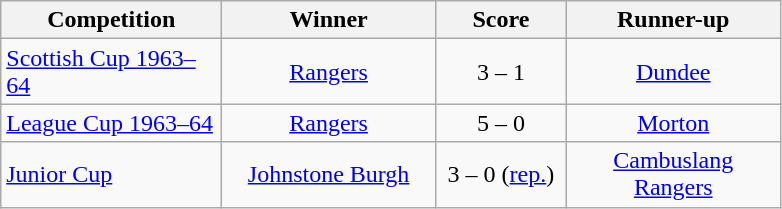<table class="wikitable" style="text-align: center;">
<tr>
<th width=140>Competition</th>
<th width=135>Winner</th>
<th width=80>Score</th>
<th width=135>Runner-up</th>
</tr>
<tr>
<td align=left><a href='#'>Scottish Cup 1963–64</a></td>
<td><a href='#'>Rangers</a></td>
<td align=center>3 – 1</td>
<td><a href='#'>Dundee</a></td>
</tr>
<tr>
<td align=left><a href='#'>League Cup 1963–64</a></td>
<td><a href='#'>Rangers</a></td>
<td align=center>5 – 0</td>
<td><a href='#'>Morton</a></td>
</tr>
<tr>
<td align=left><a href='#'>Junior Cup</a></td>
<td><a href='#'>Johnstone Burgh</a></td>
<td align=center>3 – 0 (<a href='#'>rep.</a>)</td>
<td><a href='#'>Cambuslang Rangers</a></td>
</tr>
</table>
